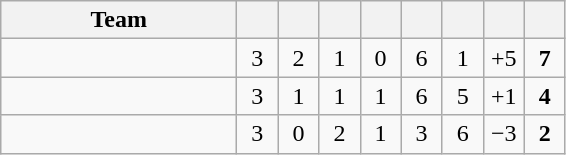<table class="wikitable" style="text-align:center;">
<tr>
<th width=150>Team</th>
<th width=20 abbr="Played"></th>
<th width=20 abbr="Won"></th>
<th width=20 abbr="Drawn"></th>
<th width=20 abbr="Lost"></th>
<th width=20 abbr="Goals for"></th>
<th width=20 abbr="Goals against"></th>
<th width=20 abbr="Goal difference"></th>
<th width=20 abbr="Points"></th>
</tr>
<tr>
<td align="left"></td>
<td>3</td>
<td>2</td>
<td>1</td>
<td>0</td>
<td>6</td>
<td>1</td>
<td>+5</td>
<td><strong>7</strong></td>
</tr>
<tr>
<td align="left"></td>
<td>3</td>
<td>1</td>
<td>1</td>
<td>1</td>
<td>6</td>
<td>5</td>
<td>+1</td>
<td><strong>4</strong></td>
</tr>
<tr>
<td align="left"></td>
<td>3</td>
<td>0</td>
<td>2</td>
<td>1</td>
<td>3</td>
<td>6</td>
<td>−3</td>
<td><strong>2</strong></td>
</tr>
</table>
